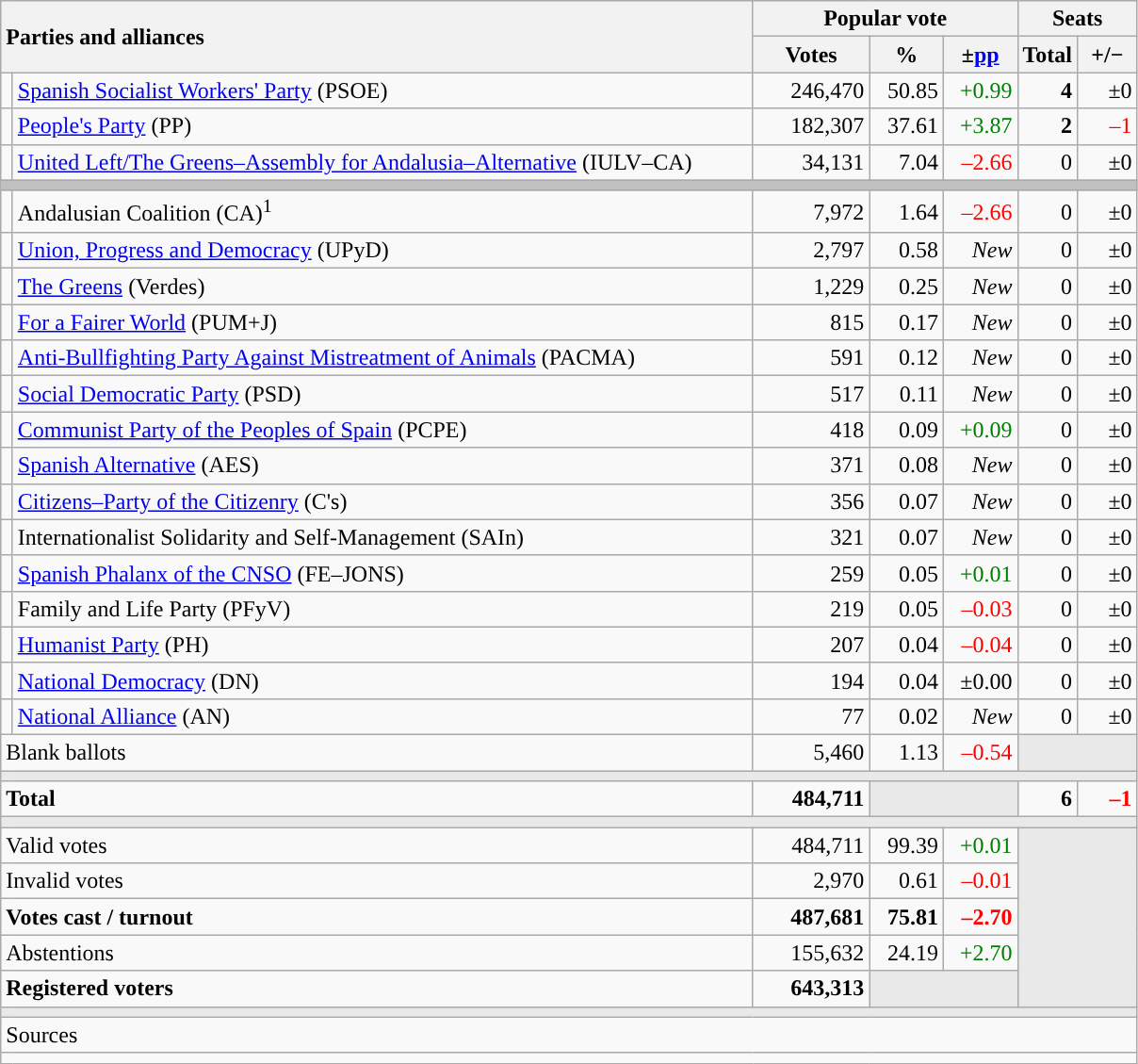<table class="wikitable" style="text-align:right;">
<tr>
<th style="text-align:left;" rowspan="2" colspan="2" width="525">Parties and alliances</th>
<th colspan="3">Popular vote</th>
<th colspan="2">Seats</th>
</tr>
<tr>
<th width="75">Votes</th>
<th width="45">%</th>
<th width="45">±<a href='#'>pp</a></th>
<th width="35">Total</th>
<th width="35">+/−</th>
</tr>
<tr>
<td width="1" style="color:inherit;background:"></td>
<td align="left"><a href='#'>Spanish Socialist Workers' Party</a> (PSOE)</td>
<td>246,470</td>
<td>50.85</td>
<td style="color:green;">+0.99</td>
<td><strong>4</strong></td>
<td>±0</td>
</tr>
<tr>
<td style="color:inherit;background:"></td>
<td align="left"><a href='#'>People's Party</a> (PP)</td>
<td>182,307</td>
<td>37.61</td>
<td style="color:green;">+3.87</td>
<td><strong>2</strong></td>
<td style="color:red;">–1</td>
</tr>
<tr>
<td style="color:inherit;background:"></td>
<td align="left"><a href='#'>United Left/The Greens–Assembly for Andalusia–Alternative</a> (IULV–CA)</td>
<td>34,131</td>
<td>7.04</td>
<td style="color:red;">–2.66</td>
<td>0</td>
<td>±0</td>
</tr>
<tr>
<td colspan="7" bgcolor="#C0C0C0"></td>
</tr>
<tr>
<td style="color:inherit;background:"></td>
<td align="left">Andalusian Coalition (CA)<sup>1</sup></td>
<td>7,972</td>
<td>1.64</td>
<td style="color:red;">–2.66</td>
<td>0</td>
<td>±0</td>
</tr>
<tr>
<td style="color:inherit;background:"></td>
<td align="left"><a href='#'>Union, Progress and Democracy</a> (UPyD)</td>
<td>2,797</td>
<td>0.58</td>
<td><em>New</em></td>
<td>0</td>
<td>±0</td>
</tr>
<tr>
<td style="color:inherit;background:"></td>
<td align="left"><a href='#'>The Greens</a> (Verdes)</td>
<td>1,229</td>
<td>0.25</td>
<td><em>New</em></td>
<td>0</td>
<td>±0</td>
</tr>
<tr>
<td style="color:inherit;background:"></td>
<td align="left"><a href='#'>For a Fairer World</a> (PUM+J)</td>
<td>815</td>
<td>0.17</td>
<td><em>New</em></td>
<td>0</td>
<td>±0</td>
</tr>
<tr>
<td style="color:inherit;background:"></td>
<td align="left"><a href='#'>Anti-Bullfighting Party Against Mistreatment of Animals</a> (PACMA)</td>
<td>591</td>
<td>0.12</td>
<td><em>New</em></td>
<td>0</td>
<td>±0</td>
</tr>
<tr>
<td style="color:inherit;background:"></td>
<td align="left"><a href='#'>Social Democratic Party</a> (PSD)</td>
<td>517</td>
<td>0.11</td>
<td><em>New</em></td>
<td>0</td>
<td>±0</td>
</tr>
<tr>
<td style="color:inherit;background:"></td>
<td align="left"><a href='#'>Communist Party of the Peoples of Spain</a> (PCPE)</td>
<td>418</td>
<td>0.09</td>
<td style="color:green;">+0.09</td>
<td>0</td>
<td>±0</td>
</tr>
<tr>
<td style="color:inherit;background:"></td>
<td align="left"><a href='#'>Spanish Alternative</a> (AES)</td>
<td>371</td>
<td>0.08</td>
<td><em>New</em></td>
<td>0</td>
<td>±0</td>
</tr>
<tr>
<td style="color:inherit;background:"></td>
<td align="left"><a href='#'>Citizens–Party of the Citizenry</a> (C's)</td>
<td>356</td>
<td>0.07</td>
<td><em>New</em></td>
<td>0</td>
<td>±0</td>
</tr>
<tr>
<td style="color:inherit;background:"></td>
<td align="left">Internationalist Solidarity and Self-Management (SAIn)</td>
<td>321</td>
<td>0.07</td>
<td><em>New</em></td>
<td>0</td>
<td>±0</td>
</tr>
<tr>
<td style="color:inherit;background:"></td>
<td align="left"><a href='#'>Spanish Phalanx of the CNSO</a> (FE–JONS)</td>
<td>259</td>
<td>0.05</td>
<td style="color:green;">+0.01</td>
<td>0</td>
<td>±0</td>
</tr>
<tr>
<td style="color:inherit;background:"></td>
<td align="left">Family and Life Party (PFyV)</td>
<td>219</td>
<td>0.05</td>
<td style="color:red;">–0.03</td>
<td>0</td>
<td>±0</td>
</tr>
<tr>
<td style="color:inherit;background:"></td>
<td align="left"><a href='#'>Humanist Party</a> (PH)</td>
<td>207</td>
<td>0.04</td>
<td style="color:red;">–0.04</td>
<td>0</td>
<td>±0</td>
</tr>
<tr>
<td style="color:inherit;background:"></td>
<td align="left"><a href='#'>National Democracy</a> (DN)</td>
<td>194</td>
<td>0.04</td>
<td>±0.00</td>
<td>0</td>
<td>±0</td>
</tr>
<tr>
<td style="color:inherit;background:"></td>
<td align="left"><a href='#'>National Alliance</a> (AN)</td>
<td>77</td>
<td>0.02</td>
<td><em>New</em></td>
<td>0</td>
<td>±0</td>
</tr>
<tr>
<td align="left" colspan="2">Blank ballots</td>
<td>5,460</td>
<td>1.13</td>
<td style="color:red;">–0.54</td>
<td bgcolor="#E9E9E9" colspan="2"></td>
</tr>
<tr>
<td colspan="7" bgcolor="#E9E9E9"></td>
</tr>
<tr style="font-weight:bold;">
<td align="left" colspan="2">Total</td>
<td>484,711</td>
<td bgcolor="#E9E9E9" colspan="2"></td>
<td>6</td>
<td style="color:red;">–1</td>
</tr>
<tr>
<td colspan="7" bgcolor="#E9E9E9"></td>
</tr>
<tr>
<td align="left" colspan="2">Valid votes</td>
<td>484,711</td>
<td>99.39</td>
<td style="color:green;">+0.01</td>
<td bgcolor="#E9E9E9" colspan="2" rowspan="5"></td>
</tr>
<tr>
<td align="left" colspan="2">Invalid votes</td>
<td>2,970</td>
<td>0.61</td>
<td style="color:red;">–0.01</td>
</tr>
<tr style="font-weight:bold;">
<td align="left" colspan="2">Votes cast / turnout</td>
<td>487,681</td>
<td>75.81</td>
<td style="color:red;">–2.70</td>
</tr>
<tr>
<td align="left" colspan="2">Abstentions</td>
<td>155,632</td>
<td>24.19</td>
<td style="color:green;">+2.70</td>
</tr>
<tr style="font-weight:bold;">
<td align="left" colspan="2">Registered voters</td>
<td>643,313</td>
<td bgcolor="#E9E9E9" colspan="2"></td>
</tr>
<tr>
<td colspan="7" bgcolor="#E9E9E9"></td>
</tr>
<tr>
<td align="left" colspan="7">Sources</td>
</tr>
<tr>
<td colspan="7" style="text-align:left; max-width:790px;"></td>
</tr>
</table>
